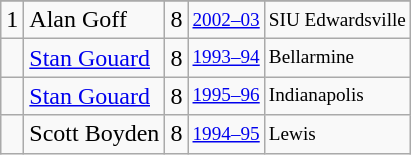<table class="wikitable">
<tr>
</tr>
<tr>
<td>1</td>
<td>Alan Goff</td>
<td>8</td>
<td style="font-size:80%;"><a href='#'>2002–03</a></td>
<td style="font-size:80%;">SIU Edwardsville</td>
</tr>
<tr>
<td></td>
<td><a href='#'>Stan Gouard</a></td>
<td>8</td>
<td style="font-size:80%;"><a href='#'>1993–94</a></td>
<td style="font-size:80%;">Bellarmine</td>
</tr>
<tr>
<td></td>
<td><a href='#'>Stan Gouard</a></td>
<td>8</td>
<td style="font-size:80%;"><a href='#'>1995–96</a></td>
<td style="font-size:80%;">Indianapolis</td>
</tr>
<tr>
<td></td>
<td>Scott Boyden</td>
<td>8</td>
<td style="font-size:80%;"><a href='#'>1994–95</a></td>
<td style="font-size:80%;">Lewis</td>
</tr>
</table>
